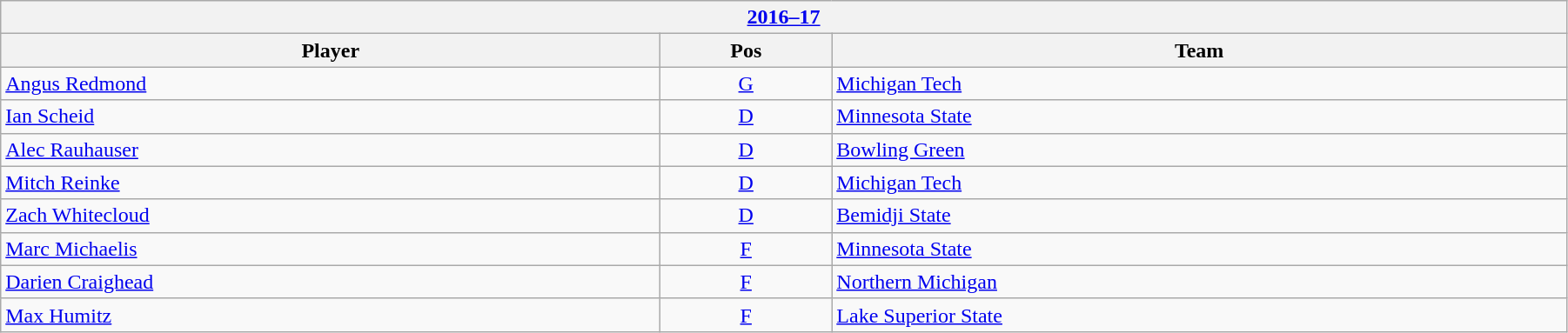<table class="wikitable" width=95%>
<tr>
<th colspan=3><a href='#'>2016–17</a></th>
</tr>
<tr>
<th>Player</th>
<th>Pos</th>
<th>Team</th>
</tr>
<tr>
<td><a href='#'>Angus Redmond</a></td>
<td align=center><a href='#'>G</a></td>
<td><a href='#'>Michigan Tech</a></td>
</tr>
<tr>
<td><a href='#'>Ian Scheid</a></td>
<td align=center><a href='#'>D</a></td>
<td><a href='#'>Minnesota State</a></td>
</tr>
<tr>
<td><a href='#'>Alec Rauhauser</a></td>
<td align=center><a href='#'>D</a></td>
<td><a href='#'>Bowling Green</a></td>
</tr>
<tr>
<td><a href='#'>Mitch Reinke</a></td>
<td align=center><a href='#'>D</a></td>
<td><a href='#'>Michigan Tech</a></td>
</tr>
<tr>
<td><a href='#'>Zach Whitecloud</a></td>
<td align=center><a href='#'>D</a></td>
<td><a href='#'>Bemidji State</a></td>
</tr>
<tr>
<td><a href='#'>Marc Michaelis</a></td>
<td align=center><a href='#'>F</a></td>
<td><a href='#'>Minnesota State</a></td>
</tr>
<tr>
<td><a href='#'>Darien Craighead</a></td>
<td align=center><a href='#'>F</a></td>
<td><a href='#'>Northern Michigan</a></td>
</tr>
<tr>
<td><a href='#'>Max Humitz</a></td>
<td align=center><a href='#'>F</a></td>
<td><a href='#'>Lake Superior State</a></td>
</tr>
</table>
